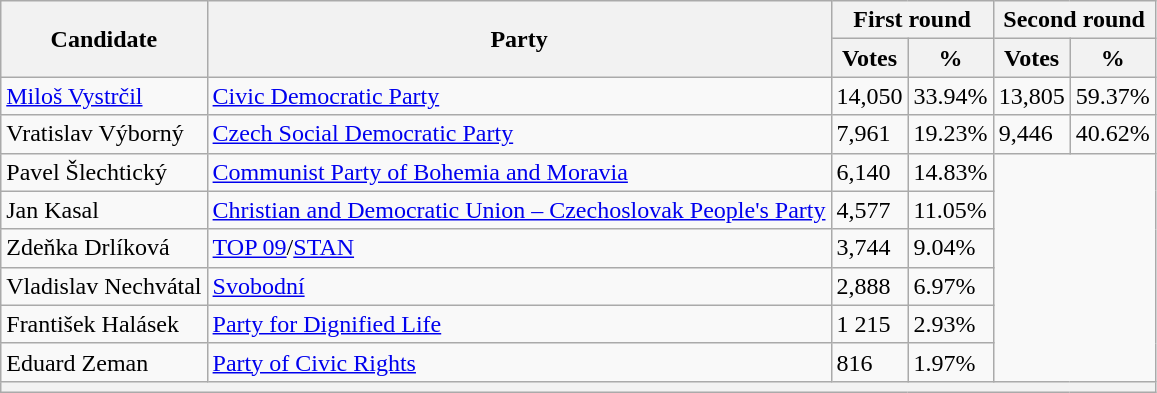<table class=wikitable>
<tr>
<th rowspan=2>Candidate</th>
<th rowspan=2>Party</th>
<th colspan=2>First round</th>
<th colspan=2>Second round</th>
</tr>
<tr>
<th>Votes</th>
<th>%</th>
<th>Votes</th>
<th>%</th>
</tr>
<tr>
<td><a href='#'>Miloš Vystrčil</a></td>
<td><a href='#'>Civic Democratic Party</a></td>
<td>14,050</td>
<td>33.94%</td>
<td>13,805</td>
<td>59.37%</td>
</tr>
<tr>
<td>Vratislav Výborný</td>
<td><a href='#'>Czech Social Democratic Party</a></td>
<td>7,961</td>
<td>19.23%</td>
<td>9,446</td>
<td>40.62%</td>
</tr>
<tr>
<td>Pavel Šlechtický</td>
<td><a href='#'>Communist Party of Bohemia and Moravia</a></td>
<td>6,140</td>
<td>14.83%</td>
<td colspan=2 rowspan=6></td>
</tr>
<tr>
<td>Jan Kasal</td>
<td><a href='#'>Christian and Democratic Union – Czechoslovak People's Party</a></td>
<td>4,577</td>
<td>11.05%</td>
</tr>
<tr>
<td>Zdeňka Drlíková</td>
<td><a href='#'>TOP 09</a>/<a href='#'>STAN</a></td>
<td>3,744</td>
<td>9.04%</td>
</tr>
<tr>
<td>Vladislav Nechvátal</td>
<td><a href='#'>Svobodní</a></td>
<td>2,888</td>
<td>6.97%</td>
</tr>
<tr>
<td>František Halásek</td>
<td><a href='#'>Party for Dignified Life</a></td>
<td>1 215</td>
<td>2.93%</td>
</tr>
<tr>
<td>Eduard Zeman</td>
<td><a href='#'>Party of Civic Rights</a></td>
<td>816</td>
<td>1.97%</td>
</tr>
<tr>
<th colspan=8></th>
</tr>
</table>
